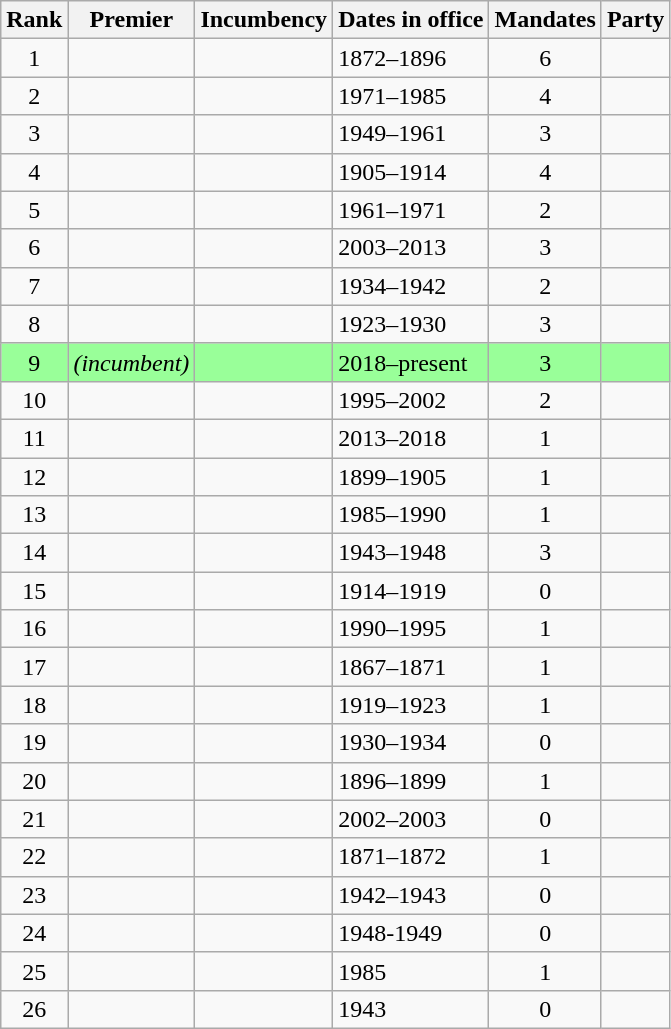<table class="wikitable sortable">
<tr>
<th>Rank</th>
<th>Premier</th>
<th>Incumbency</th>
<th>Dates in office</th>
<th>Mandates</th>
<th>Party</th>
</tr>
<tr>
<td style="text-align: center;">1</td>
<td></td>
<td></td>
<td>1872–1896</td>
<td style="text-align: center;">6</td>
<td></td>
</tr>
<tr>
<td style="text-align: center;">2</td>
<td></td>
<td></td>
<td>1971–1985</td>
<td style="text-align: center;">4</td>
<td></td>
</tr>
<tr>
<td style="text-align: center;">3</td>
<td></td>
<td></td>
<td>1949–1961</td>
<td style="text-align: center;">3</td>
<td></td>
</tr>
<tr>
<td style="text-align: center;">4</td>
<td></td>
<td></td>
<td>1905–1914</td>
<td style="text-align: center;">4</td>
<td></td>
</tr>
<tr>
<td style="text-align: center;">5</td>
<td></td>
<td></td>
<td>1961–1971</td>
<td style="text-align: center;">2</td>
<td></td>
</tr>
<tr>
<td style="text-align: center;">6</td>
<td></td>
<td></td>
<td>2003–2013</td>
<td style="text-align: center;">3</td>
<td></td>
</tr>
<tr>
<td style="text-align: center;">7</td>
<td></td>
<td></td>
<td>1934–1942</td>
<td style="text-align: center;">2</td>
<td></td>
</tr>
<tr>
<td style="text-align: center;">8</td>
<td></td>
<td></td>
<td>1923–1930</td>
<td style="text-align: center;">3</td>
<td></td>
</tr>
<tr bgcolor="99FF99">
<td style="text-align: center;">9</td>
<td><strong></strong> <em>(incumbent)</em></td>
<td></td>
<td>2018–present</td>
<td style="text-align: center;">3</td>
<td></td>
</tr>
<tr>
<td style="text-align: center;">10</td>
<td></td>
<td></td>
<td>1995–2002</td>
<td style="text-align: center;">2</td>
<td></td>
</tr>
<tr>
<td style="text-align: center;">11</td>
<td></td>
<td></td>
<td>2013–2018</td>
<td style="text-align: center;">1</td>
<td></td>
</tr>
<tr>
<td style="text-align: center;">12</td>
<td></td>
<td></td>
<td>1899–1905</td>
<td style="text-align: center;">1</td>
<td></td>
</tr>
<tr>
<td style="text-align: center;">13</td>
<td></td>
<td></td>
<td>1985–1990</td>
<td style="text-align: center;">1</td>
<td></td>
</tr>
<tr>
<td style="text-align: center;">14</td>
<td></td>
<td></td>
<td>1943–1948</td>
<td style="text-align: center;">3</td>
<td></td>
</tr>
<tr>
<td style="text-align: center;">15</td>
<td></td>
<td></td>
<td>1914–1919</td>
<td style="text-align: center;">0</td>
<td></td>
</tr>
<tr>
<td style="text-align: center;">16</td>
<td></td>
<td></td>
<td>1990–1995</td>
<td style="text-align: center;">1</td>
<td></td>
</tr>
<tr>
<td style="text-align: center;">17</td>
<td></td>
<td></td>
<td>1867–1871</td>
<td style="text-align: center;">1</td>
<td></td>
</tr>
<tr>
<td style="text-align: center;">18</td>
<td></td>
<td></td>
<td>1919–1923</td>
<td style="text-align: center;">1</td>
<td></td>
</tr>
<tr>
<td style="text-align: center;">19</td>
<td></td>
<td></td>
<td>1930–1934</td>
<td style="text-align: center;">0</td>
<td></td>
</tr>
<tr>
<td style="text-align: center;">20</td>
<td></td>
<td></td>
<td>1896–1899</td>
<td style="text-align: center;">1</td>
<td></td>
</tr>
<tr>
<td style="text-align: center;">21</td>
<td></td>
<td></td>
<td>2002–2003</td>
<td style="text-align: center;">0</td>
<td></td>
</tr>
<tr>
<td style="text-align: center;">22</td>
<td></td>
<td></td>
<td>1871–1872</td>
<td style="text-align: center;">1</td>
<td></td>
</tr>
<tr>
<td style="text-align: center;">23</td>
<td></td>
<td></td>
<td>1942–1943</td>
<td style="text-align: center;">0</td>
<td></td>
</tr>
<tr>
<td style="text-align: center;">24</td>
<td></td>
<td></td>
<td>1948-1949</td>
<td style="text-align: center;">0</td>
<td></td>
</tr>
<tr>
<td style="text-align: center;">25</td>
<td></td>
<td></td>
<td>1985</td>
<td style="text-align: center;">1</td>
<td></td>
</tr>
<tr>
<td style="text-align: center;">26</td>
<td></td>
<td></td>
<td>1943</td>
<td style="text-align: center;">0</td>
<td></td>
</tr>
</table>
